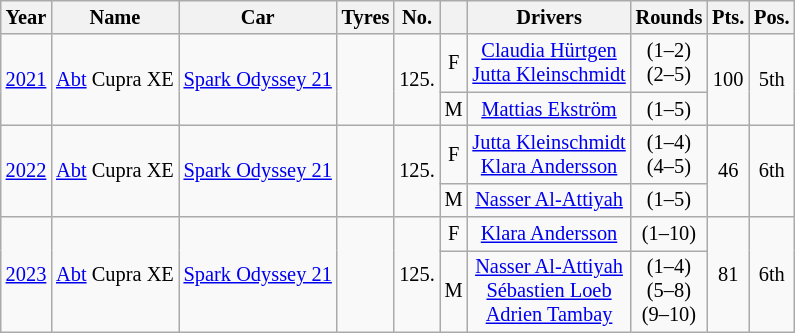<table class="wikitable" style="text-align:center; font-size:85%;">
<tr>
<th>Year</th>
<th>Name</th>
<th>Car</th>
<th>Tyres</th>
<th>No.</th>
<th></th>
<th>Drivers</th>
<th>Rounds</th>
<th>Pts.</th>
<th>Pos.</th>
</tr>
<tr>
<td rowspan="2"><a href='#'>2021</a></td>
<td rowspan="2"> <a href='#'>Abt</a> Cupra XE</td>
<td rowspan="2"><a href='#'>Spark Odyssey 21</a></td>
<td rowspan="2"></td>
<td rowspan="2">125.</td>
<td>F</td>
<td> <a href='#'>Claudia Hürtgen</a><br> <a href='#'>Jutta Kleinschmidt</a></td>
<td>(1–2)<br>(2–5)</td>
<td rowspan="2">100</td>
<td rowspan="2">5th</td>
</tr>
<tr>
<td>M</td>
<td> <a href='#'>Mattias Ekström</a></td>
<td>(1–5)</td>
</tr>
<tr>
<td rowspan="2"><a href='#'>2022</a></td>
<td rowspan="2"> <a href='#'>Abt</a> Cupra XE</td>
<td rowspan="2"><a href='#'>Spark Odyssey 21</a></td>
<td rowspan="2"></td>
<td rowspan="2">125.</td>
<td>F</td>
<td> <a href='#'>Jutta Kleinschmidt</a><br> <a href='#'>Klara Andersson</a></td>
<td>(1–4)<br>(4–5)</td>
<td rowspan="2">46</td>
<td rowspan="2">6th</td>
</tr>
<tr>
<td>M</td>
<td> <a href='#'>Nasser Al-Attiyah</a></td>
<td>(1–5)</td>
</tr>
<tr>
<td rowspan="2"><a href='#'>2023</a></td>
<td rowspan="2"> <a href='#'>Abt</a> Cupra XE</td>
<td rowspan="2"><a href='#'>Spark Odyssey 21</a></td>
<td rowspan="2"></td>
<td rowspan="2">125.</td>
<td>F</td>
<td> <a href='#'>Klara Andersson</a></td>
<td>(1–10)</td>
<td rowspan="2">81</td>
<td rowspan="2">6th</td>
</tr>
<tr>
<td>M</td>
<td> <a href='#'>Nasser Al-Attiyah</a><br> <a href='#'>Sébastien Loeb</a><br> <a href='#'>Adrien Tambay</a></td>
<td>(1–4)<br>(5–8)<br>(9–10)</td>
</tr>
</table>
